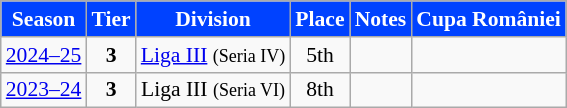<table class="wikitable" style="text-align:center; font-size:90%">
<tr>
<th style="background:#0042ff; color:white; text-align:center;">Season</th>
<th style="background:#0042ff; color:white; text-align:center;">Tier</th>
<th style="background:#0042ff; color:white; text-align:center;">Division</th>
<th style="background:#0042ff; color:white; text-align:center;">Place</th>
<th style="background:#0042ff; color:white; text-align:center;">Notes</th>
<th style="background:#0042ff; color:white; text-align:center;">Cupa României</th>
</tr>
<tr>
<td><a href='#'>2024–25</a></td>
<td><strong>3</strong></td>
<td><a href='#'>Liga III</a> <small>(Seria IV)</small></td>
<td>5th</td>
<td></td>
<td></td>
</tr>
<tr>
<td><a href='#'>2023–24</a></td>
<td><strong>3</strong></td>
<td>Liga III <small>(Seria VI)</small></td>
<td>8th</td>
<td></td>
<td></td>
</tr>
</table>
